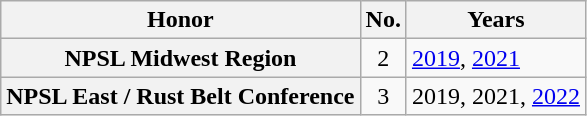<table class="wikitable plainrowheaders">
<tr>
<th scope=col>Honor</th>
<th scope=col>No.</th>
<th scope=col>Years</th>
</tr>
<tr>
<th scope=row>NPSL Midwest Region</th>
<td align=center>2</td>
<td><a href='#'>2019</a>, <a href='#'>2021</a></td>
</tr>
<tr>
<th scope=row>NPSL East / Rust Belt Conference</th>
<td align=center>3</td>
<td>2019, 2021, <a href='#'>2022</a></td>
</tr>
</table>
